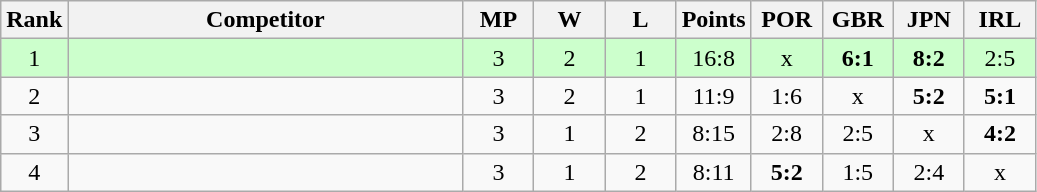<table class="wikitable" style="text-align:center">
<tr>
<th>Rank</th>
<th style="width:16em">Competitor</th>
<th style="width:2.5em">MP</th>
<th style="width:2.5em">W</th>
<th style="width:2.5em">L</th>
<th>Points</th>
<th style="width:2.5em">POR</th>
<th style="width:2.5em">GBR</th>
<th style="width:2.5em">JPN</th>
<th style="width:2.5em">IRL</th>
</tr>
<tr style="background:#cfc;">
<td>1</td>
<td style="text-align:left"></td>
<td>3</td>
<td>2</td>
<td>1</td>
<td>16:8</td>
<td>x</td>
<td><strong>6:1</strong></td>
<td><strong>8:2</strong></td>
<td>2:5</td>
</tr>
<tr>
<td>2</td>
<td style="text-align:left"></td>
<td>3</td>
<td>2</td>
<td>1</td>
<td>11:9</td>
<td>1:6</td>
<td>x</td>
<td><strong>5:2</strong></td>
<td><strong>5:1</strong></td>
</tr>
<tr>
<td>3</td>
<td style="text-align:left"></td>
<td>3</td>
<td>1</td>
<td>2</td>
<td>8:15</td>
<td>2:8</td>
<td>2:5</td>
<td>x</td>
<td><strong>4:2</strong></td>
</tr>
<tr>
<td>4</td>
<td style="text-align:left"></td>
<td>3</td>
<td>1</td>
<td>2</td>
<td>8:11</td>
<td><strong>5:2</strong></td>
<td>1:5</td>
<td>2:4</td>
<td>x</td>
</tr>
</table>
